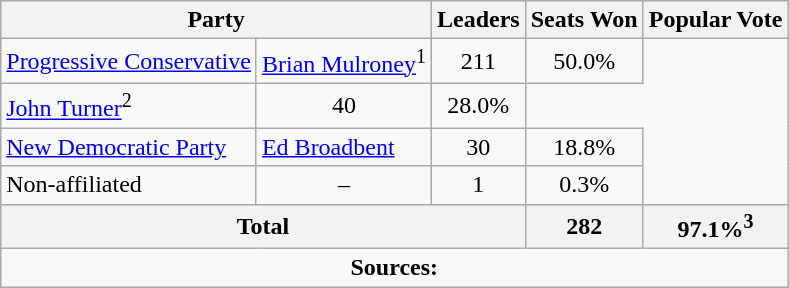<table class="wikitable">
<tr>
<th colspan="2">Party</th>
<th>Leaders</th>
<th>Seats Won</th>
<th>Popular Vote</th>
</tr>
<tr>
<td><a href='#'>Progressive Conservative</a></td>
<td><a href='#'>Brian Mulroney</a><sup>1</sup></td>
<td align=center>211</td>
<td align=center>50.0%</td>
</tr>
<tr>
<td><a href='#'>John Turner</a><sup>2</sup></td>
<td align=center>40</td>
<td align=center>28.0%</td>
</tr>
<tr>
<td><a href='#'>New Democratic Party</a></td>
<td><a href='#'>Ed Broadbent</a></td>
<td align=center>30</td>
<td align=center>18.8%</td>
</tr>
<tr>
<td>Non-affiliated</td>
<td align=center>–</td>
<td align=center>1</td>
<td align=center>0.3%</td>
</tr>
<tr>
<th colspan=3>Total</th>
<th>282</th>
<th>97.1%<sup>3</sup></th>
</tr>
<tr>
<td align="center" colspan=5><strong>Sources:</strong> </td>
</tr>
</table>
